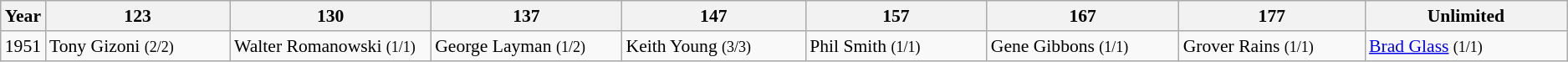<table class="wikitable sortable" style="font-size: 90%">
<tr>
<th>Year</th>
<th width=300>123</th>
<th width=275>130</th>
<th width=300>137</th>
<th width=300>147</th>
<th width=300>157</th>
<th width=300>167</th>
<th width=300>177</th>
<th width=300>Unlimited</th>
</tr>
<tr>
<td>1951</td>
<td>Tony Gizoni <small>(2/2)</small></td>
<td>Walter Romanowski <small>(1/1)</small></td>
<td>George Layman <small>(1/2)</small></td>
<td>Keith Young <small>(3/3)</small></td>
<td>Phil Smith <small>(1/1)</small></td>
<td>Gene Gibbons <small>(1/1)</small></td>
<td>Grover Rains <small>(1/1)</small></td>
<td><a href='#'>Brad Glass</a> <small>(1/1)</small></td>
</tr>
</table>
